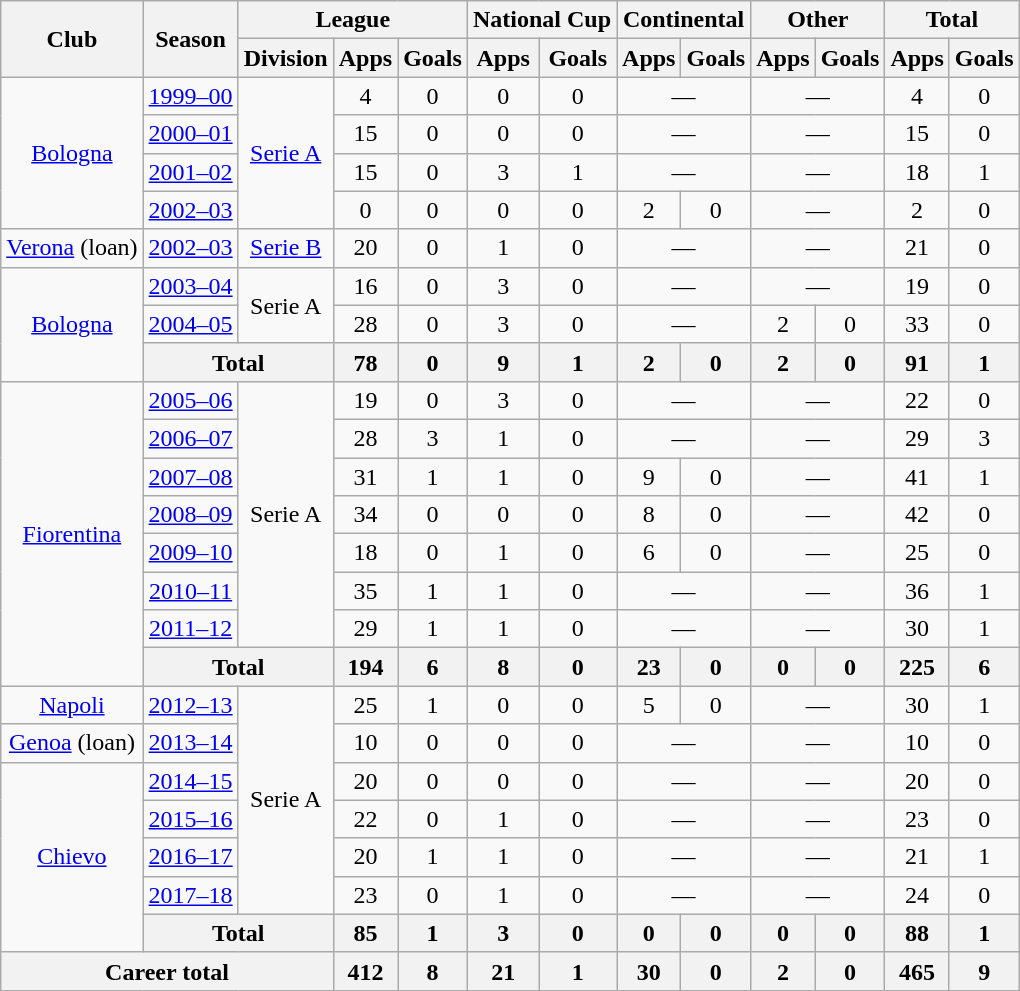<table class="wikitable" style="text-align:center">
<tr>
<th rowspan="2">Club</th>
<th rowspan="2">Season</th>
<th colspan="3">League</th>
<th colspan="2">National Cup</th>
<th colspan="2">Continental</th>
<th colspan="2">Other</th>
<th colspan="2">Total</th>
</tr>
<tr>
<th>Division</th>
<th>Apps</th>
<th>Goals</th>
<th>Apps</th>
<th>Goals</th>
<th>Apps</th>
<th>Goals</th>
<th>Apps</th>
<th>Goals</th>
<th>Apps</th>
<th>Goals</th>
</tr>
<tr>
<td rowspan="4"><a href='#'>Bologna</a></td>
<td><a href='#'>1999–00</a></td>
<td rowspan="4"><a href='#'>Serie A</a></td>
<td>4</td>
<td>0</td>
<td>0</td>
<td>0</td>
<td colspan="2">—</td>
<td colspan="2">—</td>
<td>4</td>
<td>0</td>
</tr>
<tr>
<td><a href='#'>2000–01</a></td>
<td>15</td>
<td>0</td>
<td>0</td>
<td>0</td>
<td colspan="2">—</td>
<td colspan="2">—</td>
<td>15</td>
<td>0</td>
</tr>
<tr>
<td><a href='#'>2001–02</a></td>
<td>15</td>
<td>0</td>
<td>3</td>
<td>1</td>
<td colspan="2">—</td>
<td colspan="2">—</td>
<td>18</td>
<td>1</td>
</tr>
<tr>
<td><a href='#'>2002–03</a></td>
<td>0</td>
<td>0</td>
<td>0</td>
<td>0</td>
<td>2</td>
<td>0</td>
<td colspan="2">—</td>
<td>2</td>
<td>0</td>
</tr>
<tr>
<td><a href='#'>Verona</a> (loan)</td>
<td><a href='#'>2002–03</a></td>
<td><a href='#'>Serie B</a></td>
<td>20</td>
<td>0</td>
<td>1</td>
<td>0</td>
<td colspan="2">—</td>
<td colspan="2">—</td>
<td>21</td>
<td>0</td>
</tr>
<tr>
<td rowspan="3"><a href='#'>Bologna</a></td>
<td><a href='#'>2003–04</a></td>
<td rowspan="2">Serie A</td>
<td>16</td>
<td>0</td>
<td>3</td>
<td>0</td>
<td colspan="2">—</td>
<td colspan="2">—</td>
<td>19</td>
<td>0</td>
</tr>
<tr>
<td><a href='#'>2004–05</a></td>
<td>28</td>
<td>0</td>
<td>3</td>
<td>0</td>
<td colspan="2">—</td>
<td>2</td>
<td>0</td>
<td>33</td>
<td>0</td>
</tr>
<tr>
<th colspan="2">Total</th>
<th>78</th>
<th>0</th>
<th>9</th>
<th>1</th>
<th>2</th>
<th>0</th>
<th>2</th>
<th>0</th>
<th>91</th>
<th>1</th>
</tr>
<tr>
<td rowspan="8"><a href='#'>Fiorentina</a></td>
<td><a href='#'>2005–06</a></td>
<td rowspan="7">Serie A</td>
<td>19</td>
<td>0</td>
<td>3</td>
<td>0</td>
<td colspan="2">—</td>
<td colspan="2">—</td>
<td>22</td>
<td>0</td>
</tr>
<tr>
<td><a href='#'>2006–07</a></td>
<td>28</td>
<td>3</td>
<td>1</td>
<td>0</td>
<td colspan="2">—</td>
<td colspan="2">—</td>
<td>29</td>
<td>3</td>
</tr>
<tr>
<td><a href='#'>2007–08</a></td>
<td>31</td>
<td>1</td>
<td>1</td>
<td>0</td>
<td>9</td>
<td>0</td>
<td colspan="2">—</td>
<td>41</td>
<td>1</td>
</tr>
<tr>
<td><a href='#'>2008–09</a></td>
<td>34</td>
<td>0</td>
<td>0</td>
<td>0</td>
<td>8</td>
<td>0</td>
<td colspan="2">—</td>
<td>42</td>
<td>0</td>
</tr>
<tr>
<td><a href='#'>2009–10</a></td>
<td>18</td>
<td>0</td>
<td>1</td>
<td>0</td>
<td>6</td>
<td>0</td>
<td colspan="2">—</td>
<td>25</td>
<td>0</td>
</tr>
<tr>
<td><a href='#'>2010–11</a></td>
<td>35</td>
<td>1</td>
<td>1</td>
<td>0</td>
<td colspan="2">—</td>
<td colspan="2">—</td>
<td>36</td>
<td>1</td>
</tr>
<tr>
<td><a href='#'>2011–12</a></td>
<td>29</td>
<td>1</td>
<td>1</td>
<td>0</td>
<td colspan="2">—</td>
<td colspan="2">—</td>
<td>30</td>
<td>1</td>
</tr>
<tr>
<th colspan="2">Total</th>
<th>194</th>
<th>6</th>
<th>8</th>
<th>0</th>
<th>23</th>
<th>0</th>
<th>0</th>
<th>0</th>
<th>225</th>
<th>6</th>
</tr>
<tr>
<td><a href='#'>Napoli</a></td>
<td><a href='#'>2012–13</a></td>
<td rowspan="6">Serie A</td>
<td>25</td>
<td>1</td>
<td>0</td>
<td>0</td>
<td>5</td>
<td>0</td>
<td colspan="2">—</td>
<td>30</td>
<td>1</td>
</tr>
<tr>
<td><a href='#'>Genoa</a> (loan)</td>
<td><a href='#'>2013–14</a></td>
<td>10</td>
<td>0</td>
<td>0</td>
<td>0</td>
<td colspan="2">—</td>
<td colspan="2">—</td>
<td>10</td>
<td>0</td>
</tr>
<tr>
<td rowspan="5"><a href='#'>Chievo</a></td>
<td><a href='#'>2014–15</a></td>
<td>20</td>
<td>0</td>
<td>0</td>
<td>0</td>
<td colspan="2">—</td>
<td colspan="2">—</td>
<td>20</td>
<td>0</td>
</tr>
<tr>
<td><a href='#'>2015–16</a></td>
<td>22</td>
<td>0</td>
<td>1</td>
<td>0</td>
<td colspan="2">—</td>
<td colspan="2">—</td>
<td>23</td>
<td>0</td>
</tr>
<tr>
<td><a href='#'>2016–17</a></td>
<td>20</td>
<td>1</td>
<td>1</td>
<td>0</td>
<td colspan="2">—</td>
<td colspan="2">—</td>
<td>21</td>
<td>1</td>
</tr>
<tr>
<td><a href='#'>2017–18</a></td>
<td>23</td>
<td>0</td>
<td>1</td>
<td>0</td>
<td colspan="2">—</td>
<td colspan="2">—</td>
<td>24</td>
<td>0</td>
</tr>
<tr>
<th colspan="2">Total</th>
<th>85</th>
<th>1</th>
<th>3</th>
<th>0</th>
<th>0</th>
<th>0</th>
<th>0</th>
<th>0</th>
<th>88</th>
<th>1</th>
</tr>
<tr>
<th colspan="3">Career total</th>
<th>412</th>
<th>8</th>
<th>21</th>
<th>1</th>
<th>30</th>
<th>0</th>
<th>2</th>
<th>0</th>
<th>465</th>
<th>9</th>
</tr>
</table>
